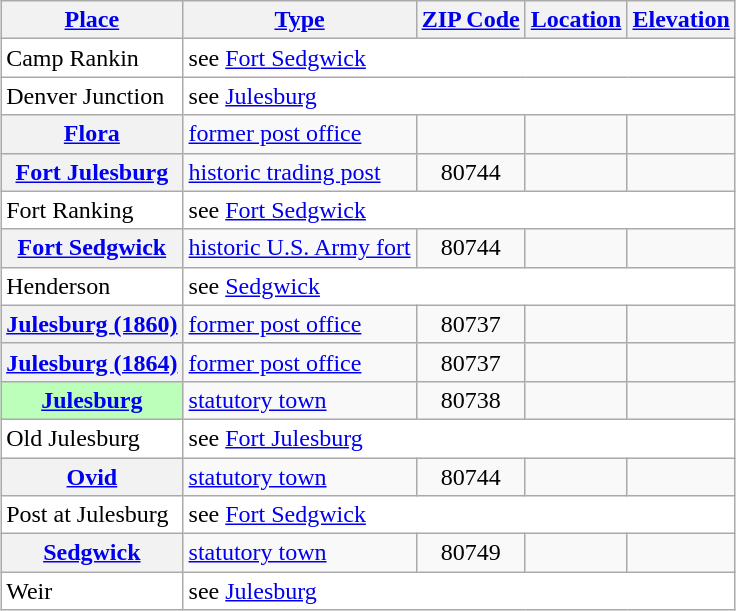<table class="wikitable sortable  plainrowheaders" style="margin:auto;">
<tr>
<th scope=col><a href='#'>Place</a></th>
<th scope=col><a href='#'>Type</a></th>
<th scope=col><a href='#'>ZIP Code</a></th>
<th scope=col><a href='#'>Location</a></th>
<th scope=col><a href='#'>Elevation</a></th>
</tr>
<tr bgcolor=white>
<td>Camp Rankin</td>
<td colspan=4>see <a href='#'>Fort Sedgwick</a></td>
</tr>
<tr bgcolor=white>
<td>Denver Junction</td>
<td colspan=4>see <a href='#'>Julesburg</a></td>
</tr>
<tr>
<th scope=row><a href='#'>Flora</a></th>
<td><a href='#'>former post office</a></td>
<td align=center></td>
<td></td>
<td></td>
</tr>
<tr>
<th scope=row><a href='#'>Fort Julesburg</a></th>
<td><a href='#'>historic trading post</a></td>
<td align=center>80744</td>
<td></td>
<td align=right></td>
</tr>
<tr bgcolor=white>
<td>Fort Ranking</td>
<td colspan=4>see <a href='#'>Fort Sedgwick</a></td>
</tr>
<tr>
<th scope=row><a href='#'>Fort Sedgwick</a></th>
<td><a href='#'>historic U.S. Army fort</a></td>
<td align=center>80744</td>
<td></td>
<td align=right></td>
</tr>
<tr bgcolor=white>
<td>Henderson</td>
<td colspan=4>see <a href='#'>Sedgwick</a></td>
</tr>
<tr>
<th scope=row><a href='#'>Julesburg (1860)</a></th>
<td><a href='#'>former post office</a></td>
<td align=center>80737</td>
<td></td>
<td></td>
</tr>
<tr>
<th scope=row><a href='#'>Julesburg (1864)</a></th>
<td><a href='#'>former post office</a></td>
<td align=center>80737</td>
<td></td>
<td></td>
</tr>
<tr>
<th scope=row style="background:#BBFFBB;"><a href='#'>Julesburg</a></th>
<td><a href='#'>statutory town</a></td>
<td align=center>80738</td>
<td></td>
<td align=right></td>
</tr>
<tr bgcolor=white>
<td>Old Julesburg</td>
<td colspan=4>see <a href='#'>Fort Julesburg</a></td>
</tr>
<tr>
<th scope=row><a href='#'>Ovid</a></th>
<td><a href='#'>statutory town</a></td>
<td align=center>80744</td>
<td></td>
<td align=right></td>
</tr>
<tr bgcolor=white>
<td>Post at Julesburg</td>
<td colspan=4>see <a href='#'>Fort Sedgwick</a></td>
</tr>
<tr>
<th scope=row><a href='#'>Sedgwick</a></th>
<td><a href='#'>statutory town</a></td>
<td align=center>80749</td>
<td></td>
<td align=right></td>
</tr>
<tr bgcolor=white>
<td>Weir</td>
<td colspan=4>see <a href='#'>Julesburg</a></td>
</tr>
</table>
